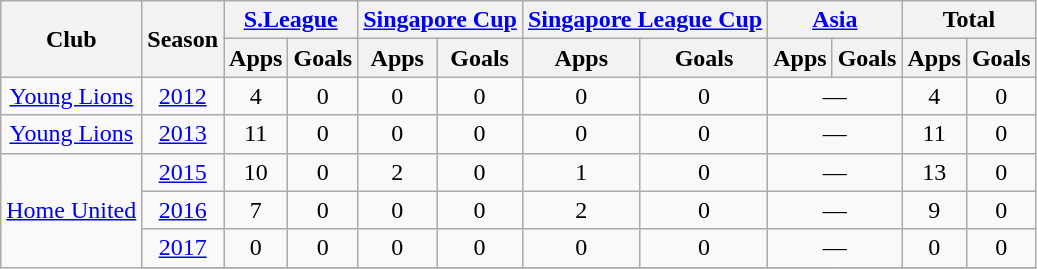<table style="text-align:center" class="wikitable">
<tr>
<th rowspan="2">Club</th>
<th rowspan="2">Season</th>
<th colspan="2"><a href='#'>S.League</a></th>
<th colspan="2"><a href='#'>Singapore Cup</a></th>
<th colspan="2"><a href='#'>Singapore League Cup</a></th>
<th colspan="2"><a href='#'>Asia</a></th>
<th colspan="2">Total</th>
</tr>
<tr>
<th>Apps</th>
<th>Goals</th>
<th>Apps</th>
<th>Goals</th>
<th>Apps</th>
<th>Goals</th>
<th>Apps</th>
<th>Goals</th>
<th>Apps</th>
<th>Goals</th>
</tr>
<tr>
<td><a href='#'>Young Lions</a></td>
<td><a href='#'>2012</a></td>
<td>4</td>
<td>0</td>
<td>0</td>
<td>0</td>
<td>0</td>
<td>0</td>
<td colspan="2">—</td>
<td>4</td>
<td>0</td>
</tr>
<tr>
<td><a href='#'>Young Lions</a></td>
<td><a href='#'>2013</a></td>
<td>11</td>
<td>0</td>
<td>0</td>
<td>0</td>
<td>0</td>
<td>0</td>
<td colspan="2">—</td>
<td>11</td>
<td>0</td>
</tr>
<tr>
<td rowspan="5"><a href='#'>Home United</a></td>
<td><a href='#'>2015</a></td>
<td>10</td>
<td>0</td>
<td>2</td>
<td>0</td>
<td>1</td>
<td>0</td>
<td colspan="2">—</td>
<td>13</td>
<td>0</td>
</tr>
<tr>
<td><a href='#'>2016</a></td>
<td>7</td>
<td>0</td>
<td>0</td>
<td>0</td>
<td>2</td>
<td>0</td>
<td colspan="2">—</td>
<td>9</td>
<td>0</td>
</tr>
<tr>
<td><a href='#'>2017</a></td>
<td>0</td>
<td>0</td>
<td>0</td>
<td>0</td>
<td>0</td>
<td>0</td>
<td colspan="2">—</td>
<td>0</td>
<td>0</td>
</tr>
<tr>
</tr>
</table>
